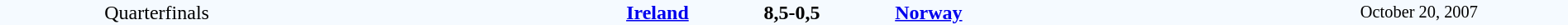<table style="width: 100%; background:#F5FAFF;" cellspacing="0">
<tr>
<td align=center rowspan=3 width=20%>Quarterfinals</td>
</tr>
<tr>
<td width=24% align=right><strong><a href='#'>Ireland</a></strong></td>
<td align=center width=13%><strong>8,5-0,5</strong></td>
<td width=24%><strong><a href='#'>Norway</a></strong></td>
<td style=font-size:85% rowspan=3 align=center>October 20, 2007</td>
</tr>
</table>
